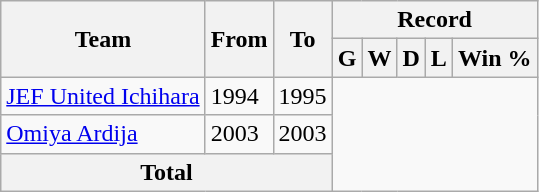<table class="wikitable" style="text-align: center">
<tr>
<th rowspan="2">Team</th>
<th rowspan="2">From</th>
<th rowspan="2">To</th>
<th colspan="5">Record</th>
</tr>
<tr>
<th>G</th>
<th>W</th>
<th>D</th>
<th>L</th>
<th>Win %</th>
</tr>
<tr>
<td align="left"><a href='#'>JEF United Ichihara</a></td>
<td align="left">1994</td>
<td align="left">1995<br></td>
</tr>
<tr>
<td align="left"><a href='#'>Omiya Ardija</a></td>
<td align="left">2003</td>
<td align="left">2003<br></td>
</tr>
<tr>
<th colspan="3">Total<br></th>
</tr>
</table>
